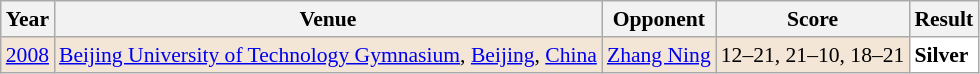<table class="sortable wikitable" style="font-size: 90%;">
<tr>
<th>Year</th>
<th>Venue</th>
<th>Opponent</th>
<th>Score</th>
<th>Result</th>
</tr>
<tr style="background:#F3E6D7">
<td align="center"><a href='#'>2008</a></td>
<td align="left"><a href='#'>Beijing University of Technology Gymnasium</a>, <a href='#'>Beijing</a>, <a href='#'>China</a></td>
<td align="left"> <a href='#'>Zhang Ning</a></td>
<td align="left">12–21, 21–10, 18–21</td>
<td style="text-align:left; background:white"> <strong>Silver</strong></td>
</tr>
</table>
